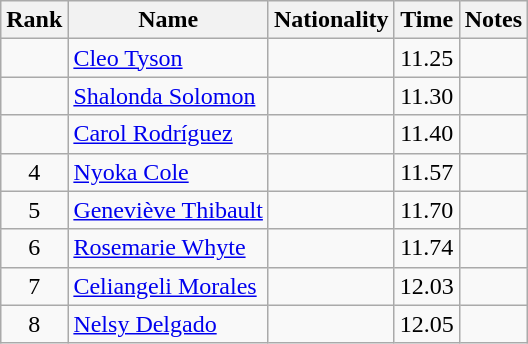<table class="wikitable sortable" style="text-align:center">
<tr>
<th>Rank</th>
<th>Name</th>
<th>Nationality</th>
<th>Time</th>
<th>Notes</th>
</tr>
<tr>
<td align=center></td>
<td align=left><a href='#'>Cleo Tyson</a></td>
<td align=left></td>
<td>11.25</td>
<td></td>
</tr>
<tr>
<td align=center></td>
<td align=left><a href='#'>Shalonda Solomon</a></td>
<td align=left></td>
<td>11.30</td>
<td></td>
</tr>
<tr>
<td align=center></td>
<td align=left><a href='#'>Carol Rodríguez</a></td>
<td align=left></td>
<td>11.40</td>
<td></td>
</tr>
<tr>
<td align=center>4</td>
<td align=left><a href='#'>Nyoka Cole</a></td>
<td align=left></td>
<td>11.57</td>
<td></td>
</tr>
<tr>
<td align=center>5</td>
<td align=left><a href='#'>Geneviève Thibault</a></td>
<td align=left></td>
<td>11.70</td>
<td></td>
</tr>
<tr>
<td align=center>6</td>
<td align=left><a href='#'>Rosemarie Whyte</a></td>
<td align=left></td>
<td>11.74</td>
<td></td>
</tr>
<tr>
<td align=center>7</td>
<td align=left><a href='#'>Celiangeli Morales</a></td>
<td align=left></td>
<td>12.03</td>
<td></td>
</tr>
<tr>
<td align=center>8</td>
<td align=left><a href='#'>Nelsy Delgado</a></td>
<td align=left></td>
<td>12.05</td>
<td></td>
</tr>
</table>
